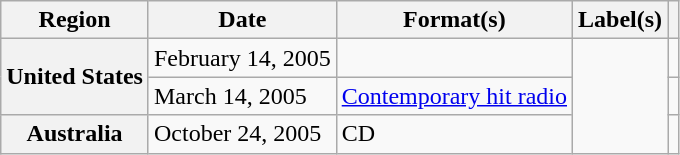<table class="wikitable plainrowheaders">
<tr>
<th scope="col">Region</th>
<th scope="col">Date</th>
<th scope="col">Format(s)</th>
<th scope="col">Label(s)</th>
<th scope="col"></th>
</tr>
<tr>
<th scope="row" rowspan="2">United States</th>
<td>February 14, 2005</td>
<td></td>
<td rowspan="3"></td>
<td></td>
</tr>
<tr>
<td>March 14, 2005</td>
<td><a href='#'>Contemporary hit radio</a></td>
<td></td>
</tr>
<tr>
<th scope="row">Australia</th>
<td>October 24, 2005</td>
<td>CD</td>
<td></td>
</tr>
</table>
